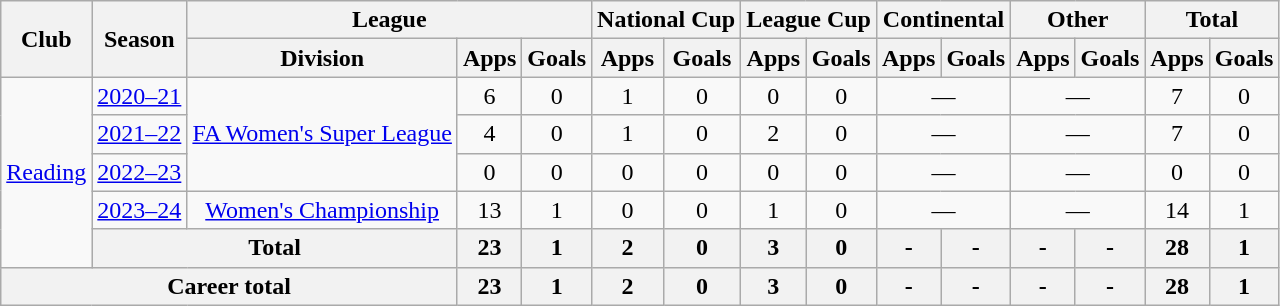<table class="wikitable" style="text-align:center">
<tr>
<th rowspan="2">Club</th>
<th rowspan="2">Season</th>
<th colspan="3">League</th>
<th colspan="2">National Cup</th>
<th colspan="2">League Cup</th>
<th colspan="2">Continental</th>
<th colspan="2">Other</th>
<th colspan="2">Total</th>
</tr>
<tr>
<th>Division</th>
<th>Apps</th>
<th>Goals</th>
<th>Apps</th>
<th>Goals</th>
<th>Apps</th>
<th>Goals</th>
<th>Apps</th>
<th>Goals</th>
<th>Apps</th>
<th>Goals</th>
<th>Apps</th>
<th>Goals</th>
</tr>
<tr>
<td rowspan="5"><a href='#'>Reading</a></td>
<td><a href='#'>2020–21</a></td>
<td rowspan="3"><a href='#'>FA Women's Super League</a></td>
<td>6</td>
<td>0</td>
<td>1</td>
<td>0</td>
<td>0</td>
<td>0</td>
<td colspan="2">—</td>
<td colspan="2">—</td>
<td>7</td>
<td>0</td>
</tr>
<tr>
<td><a href='#'>2021–22</a></td>
<td>4</td>
<td>0</td>
<td>1</td>
<td>0</td>
<td>2</td>
<td>0</td>
<td colspan="2">—</td>
<td colspan="2">—</td>
<td>7</td>
<td>0</td>
</tr>
<tr>
<td><a href='#'>2022–23</a></td>
<td>0</td>
<td>0</td>
<td>0</td>
<td>0</td>
<td>0</td>
<td>0</td>
<td colspan="2">—</td>
<td colspan="2">—</td>
<td>0</td>
<td>0</td>
</tr>
<tr>
<td><a href='#'>2023–24</a></td>
<td><a href='#'>Women's Championship</a></td>
<td>13</td>
<td>1</td>
<td>0</td>
<td>0</td>
<td>1</td>
<td>0</td>
<td colspan="2">—</td>
<td colspan="2">—</td>
<td>14</td>
<td>1</td>
</tr>
<tr>
<th colspan="2">Total</th>
<th>23</th>
<th>1</th>
<th>2</th>
<th>0</th>
<th>3</th>
<th>0</th>
<th>-</th>
<th>-</th>
<th>-</th>
<th>-</th>
<th>28</th>
<th>1</th>
</tr>
<tr>
<th colspan="3">Career total</th>
<th>23</th>
<th>1</th>
<th>2</th>
<th>0</th>
<th>3</th>
<th>0</th>
<th>-</th>
<th>-</th>
<th>-</th>
<th>-</th>
<th>28</th>
<th>1</th>
</tr>
</table>
